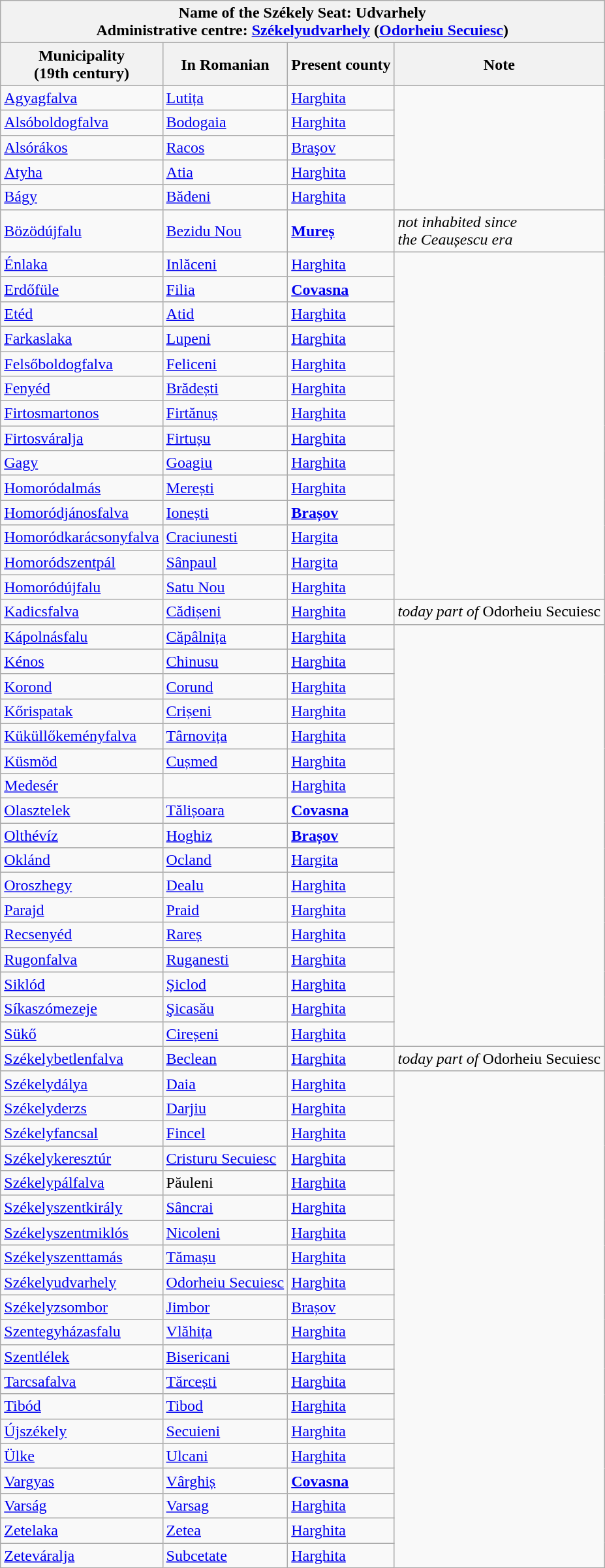<table class="wikitable">
<tr>
<th colspan=4>Name of the Székely Seat: Udvarhely <br> Administrative centre: <a href='#'>Székelyudvarhely</a> (<a href='#'>Odorheiu Secuiesc</a>)</th>
</tr>
<tr>
<th>Municipality <br>(19th century)</th>
<th>In Romanian</th>
<th>Present county</th>
<th>Note</th>
</tr>
<tr>
<td><a href='#'>Agyagfalva</a></td>
<td><a href='#'>Lutița</a></td>
<td><a href='#'>Harghita</a></td>
</tr>
<tr>
<td><a href='#'>Alsóboldogfalva</a></td>
<td><a href='#'>Bodogaia</a></td>
<td><a href='#'>Harghita</a></td>
</tr>
<tr>
<td><a href='#'>Alsórákos</a></td>
<td><a href='#'>Racos</a></td>
<td><a href='#'>Braşov</a></td>
</tr>
<tr>
<td><a href='#'>Atyha</a></td>
<td><a href='#'>Atia</a></td>
<td><a href='#'>Harghita</a></td>
</tr>
<tr>
<td><a href='#'>Bágy</a></td>
<td><a href='#'>Bădeni</a></td>
<td><a href='#'>Harghita</a></td>
</tr>
<tr>
<td><a href='#'>Bözödújfalu</a></td>
<td><a href='#'>Bezidu Nou</a></td>
<td><strong><a href='#'>Mureș</a></strong></td>
<td><em>not inhabited since <br> the Ceaușescu era</em></td>
</tr>
<tr>
<td><a href='#'>Énlaka</a></td>
<td><a href='#'>Inlăceni</a></td>
<td><a href='#'>Harghita</a></td>
</tr>
<tr>
<td><a href='#'>Erdőfüle</a></td>
<td><a href='#'>Filia</a></td>
<td><strong><a href='#'>Covasna</a></strong></td>
</tr>
<tr>
<td><a href='#'>Etéd</a></td>
<td><a href='#'>Atid</a></td>
<td><a href='#'>Harghita</a></td>
</tr>
<tr>
<td><a href='#'>Farkaslaka</a></td>
<td><a href='#'>Lupeni</a></td>
<td><a href='#'>Harghita</a></td>
</tr>
<tr>
<td><a href='#'>Felsőboldogfalva</a></td>
<td><a href='#'>Feliceni</a></td>
<td><a href='#'>Harghita</a></td>
</tr>
<tr>
<td><a href='#'>Fenyéd</a></td>
<td><a href='#'>Brădești</a></td>
<td><a href='#'>Harghita</a></td>
</tr>
<tr>
<td><a href='#'>Firtosmartonos</a></td>
<td><a href='#'>Firtănuș</a></td>
<td><a href='#'>Harghita</a></td>
</tr>
<tr>
<td><a href='#'>Firtosváralja</a></td>
<td><a href='#'>Firtușu</a></td>
<td><a href='#'>Harghita</a></td>
</tr>
<tr>
<td><a href='#'>Gagy</a></td>
<td><a href='#'>Goagiu</a></td>
<td><a href='#'>Harghita</a></td>
</tr>
<tr>
<td><a href='#'>Homoródalmás</a></td>
<td><a href='#'>Merești</a></td>
<td><a href='#'>Harghita</a></td>
</tr>
<tr>
<td><a href='#'>Homoródjánosfalva</a></td>
<td><a href='#'>Ionești</a></td>
<td><strong><a href='#'>Brașov</a></strong></td>
</tr>
<tr>
<td><a href='#'>Homoródkarácsonyfalva</a></td>
<td><a href='#'>Craciunesti</a></td>
<td><a href='#'>Hargita</a></td>
</tr>
<tr>
<td><a href='#'>Homoródszentpál</a></td>
<td><a href='#'>Sânpaul</a></td>
<td><a href='#'>Hargita</a></td>
</tr>
<tr>
<td><a href='#'>Homoródújfalu</a></td>
<td><a href='#'>Satu Nou</a></td>
<td><a href='#'>Harghita</a></td>
</tr>
<tr>
<td><a href='#'>Kadicsfalva</a></td>
<td><a href='#'>Cădișeni</a></td>
<td><a href='#'>Harghita</a></td>
<td><em>today part of</em> Odorheiu Secuiesc</td>
</tr>
<tr>
<td><a href='#'>Kápolnásfalu</a></td>
<td><a href='#'>Căpâlnița</a></td>
<td><a href='#'>Harghita</a></td>
</tr>
<tr>
<td><a href='#'>Kénos</a></td>
<td><a href='#'>Chinusu</a></td>
<td><a href='#'>Harghita</a></td>
</tr>
<tr>
<td><a href='#'>Korond</a></td>
<td><a href='#'>Corund</a></td>
<td><a href='#'>Harghita</a></td>
</tr>
<tr>
<td><a href='#'>Kőrispatak</a></td>
<td><a href='#'>Crișeni</a></td>
<td><a href='#'>Harghita</a></td>
</tr>
<tr>
<td><a href='#'>Küküllőkeményfalva</a></td>
<td><a href='#'>Târnovița</a></td>
<td><a href='#'>Harghita</a></td>
</tr>
<tr>
<td><a href='#'>Küsmöd</a></td>
<td><a href='#'>Cușmed</a></td>
<td><a href='#'>Harghita</a></td>
</tr>
<tr>
<td><a href='#'>Medesér</a></td>
<td></td>
<td><a href='#'>Harghita</a></td>
</tr>
<tr>
<td><a href='#'>Olasztelek</a></td>
<td><a href='#'>Tălișoara</a></td>
<td><strong><a href='#'>Covasna</a></strong></td>
</tr>
<tr>
<td><a href='#'>Olthévíz</a></td>
<td><a href='#'>Hoghiz</a></td>
<td><strong><a href='#'>Brașov</a></strong></td>
</tr>
<tr>
<td><a href='#'>Oklánd</a></td>
<td><a href='#'>Ocland</a></td>
<td><a href='#'>Hargita</a></td>
</tr>
<tr>
<td><a href='#'>Oroszhegy</a></td>
<td><a href='#'>Dealu</a></td>
<td><a href='#'>Harghita</a></td>
</tr>
<tr>
<td><a href='#'>Parajd</a></td>
<td><a href='#'>Praid</a></td>
<td><a href='#'>Harghita</a></td>
</tr>
<tr>
<td><a href='#'>Recsenyéd</a></td>
<td><a href='#'>Rareș</a></td>
<td><a href='#'>Harghita</a></td>
</tr>
<tr>
<td><a href='#'>Rugonfalva</a></td>
<td><a href='#'>Ruganesti</a></td>
<td><a href='#'>Harghita</a></td>
</tr>
<tr>
<td><a href='#'>Siklód</a></td>
<td><a href='#'>Șiclod</a></td>
<td><a href='#'>Harghita</a></td>
</tr>
<tr>
<td><a href='#'>Síkaszómezeje</a></td>
<td><a href='#'>Şicasău</a></td>
<td><a href='#'>Harghita</a></td>
</tr>
<tr>
<td><a href='#'>Sükő</a></td>
<td><a href='#'>Cireșeni</a></td>
<td><a href='#'>Harghita</a></td>
</tr>
<tr>
<td><a href='#'>Székelybetlenfalva</a></td>
<td><a href='#'>Beclean</a></td>
<td><a href='#'>Harghita</a></td>
<td><em>today part of</em> Odorheiu Secuiesc</td>
</tr>
<tr>
<td><a href='#'>Székelydálya</a></td>
<td><a href='#'>Daia</a></td>
<td><a href='#'>Harghita</a></td>
</tr>
<tr>
<td><a href='#'>Székelyderzs</a></td>
<td><a href='#'>Darjiu</a></td>
<td><a href='#'>Harghita</a></td>
</tr>
<tr>
<td><a href='#'>Székelyfancsal</a></td>
<td><a href='#'>Fincel</a></td>
<td><a href='#'>Harghita</a></td>
</tr>
<tr>
<td><a href='#'>Székelykeresztúr</a></td>
<td><a href='#'>Cristuru Secuiesc</a></td>
<td><a href='#'>Harghita</a></td>
</tr>
<tr>
<td><a href='#'>Székelypálfalva</a></td>
<td>Păuleni</td>
<td><a href='#'>Harghita</a></td>
</tr>
<tr>
<td><a href='#'>Székelyszentkirály</a></td>
<td><a href='#'>Sâncrai</a></td>
<td><a href='#'>Harghita</a></td>
</tr>
<tr>
<td><a href='#'>Székelyszentmiklós</a></td>
<td><a href='#'>Nicoleni</a></td>
<td><a href='#'>Harghita</a></td>
</tr>
<tr>
<td><a href='#'>Székelyszenttamás</a></td>
<td><a href='#'>Tămașu</a></td>
<td><a href='#'>Harghita</a></td>
</tr>
<tr>
<td><a href='#'>Székelyudvarhely</a></td>
<td><a href='#'>Odorheiu Secuiesc</a></td>
<td><a href='#'>Harghita</a></td>
</tr>
<tr>
<td><a href='#'>Székelyzsombor</a></td>
<td><a href='#'>Jimbor</a></td>
<td><a href='#'>Brașov</a></td>
</tr>
<tr>
<td><a href='#'>Szentegyházasfalu</a></td>
<td><a href='#'>Vlăhița</a></td>
<td><a href='#'>Harghita</a></td>
</tr>
<tr>
<td><a href='#'>Szentlélek</a></td>
<td><a href='#'>Bisericani</a></td>
<td><a href='#'>Harghita</a></td>
</tr>
<tr>
<td><a href='#'>Tarcsafalva</a></td>
<td><a href='#'>Tărcești</a></td>
<td><a href='#'>Harghita</a></td>
</tr>
<tr>
<td><a href='#'>Tibód</a></td>
<td><a href='#'>Tibod</a></td>
<td><a href='#'>Harghita</a></td>
</tr>
<tr>
<td><a href='#'>Újszékely</a></td>
<td><a href='#'>Secuieni</a></td>
<td><a href='#'>Harghita</a></td>
</tr>
<tr>
<td><a href='#'>Ülke</a></td>
<td><a href='#'>Ulcani</a></td>
<td><a href='#'>Harghita</a></td>
</tr>
<tr>
<td><a href='#'>Vargyas</a></td>
<td><a href='#'>Vârghiș</a></td>
<td><strong><a href='#'>Covasna</a></strong></td>
</tr>
<tr>
<td><a href='#'>Varság</a></td>
<td><a href='#'>Varsag</a></td>
<td><a href='#'>Harghita</a></td>
</tr>
<tr>
<td><a href='#'>Zetelaka</a></td>
<td><a href='#'>Zetea</a></td>
<td><a href='#'>Harghita</a></td>
</tr>
<tr>
<td><a href='#'>Zeteváralja</a></td>
<td><a href='#'>Subcetate</a></td>
<td><a href='#'>Harghita</a></td>
</tr>
</table>
